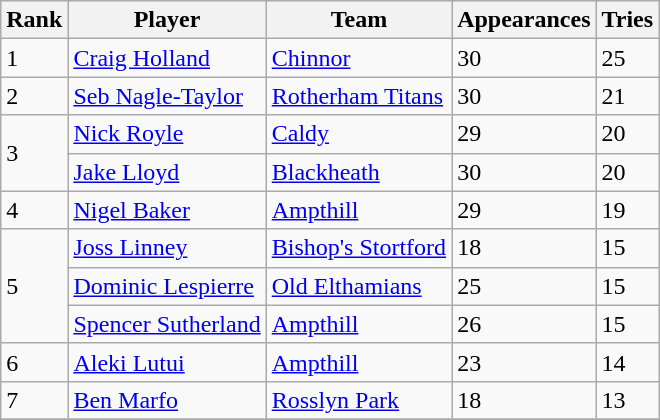<table class="wikitable">
<tr>
<th>Rank</th>
<th>Player</th>
<th>Team</th>
<th>Appearances</th>
<th>Tries</th>
</tr>
<tr>
<td>1</td>
<td> <a href='#'>Craig Holland</a></td>
<td><a href='#'>Chinnor</a></td>
<td>30</td>
<td>25</td>
</tr>
<tr>
<td>2</td>
<td> <a href='#'>Seb Nagle-Taylor</a></td>
<td><a href='#'>Rotherham Titans</a></td>
<td>30</td>
<td>21</td>
</tr>
<tr>
<td rowspan=2>3</td>
<td> <a href='#'>Nick Royle</a></td>
<td><a href='#'>Caldy</a></td>
<td>29</td>
<td>20</td>
</tr>
<tr>
<td> <a href='#'>Jake Lloyd</a></td>
<td><a href='#'>Blackheath</a></td>
<td>30</td>
<td>20</td>
</tr>
<tr>
<td>4</td>
<td> <a href='#'>Nigel Baker</a></td>
<td><a href='#'>Ampthill</a></td>
<td>29</td>
<td>19</td>
</tr>
<tr>
<td rowspan=3>5</td>
<td> <a href='#'>Joss Linney</a></td>
<td><a href='#'>Bishop's Stortford</a></td>
<td>18</td>
<td>15</td>
</tr>
<tr>
<td> <a href='#'>Dominic Lespierre</a></td>
<td><a href='#'>Old Elthamians</a></td>
<td>25</td>
<td>15</td>
</tr>
<tr>
<td> <a href='#'>Spencer Sutherland</a></td>
<td><a href='#'>Ampthill</a></td>
<td>26</td>
<td>15</td>
</tr>
<tr>
<td>6</td>
<td> <a href='#'>Aleki Lutui</a></td>
<td><a href='#'>Ampthill</a></td>
<td>23</td>
<td>14</td>
</tr>
<tr>
<td>7</td>
<td> <a href='#'>Ben Marfo</a></td>
<td><a href='#'>Rosslyn Park</a></td>
<td>18</td>
<td>13</td>
</tr>
<tr>
</tr>
</table>
